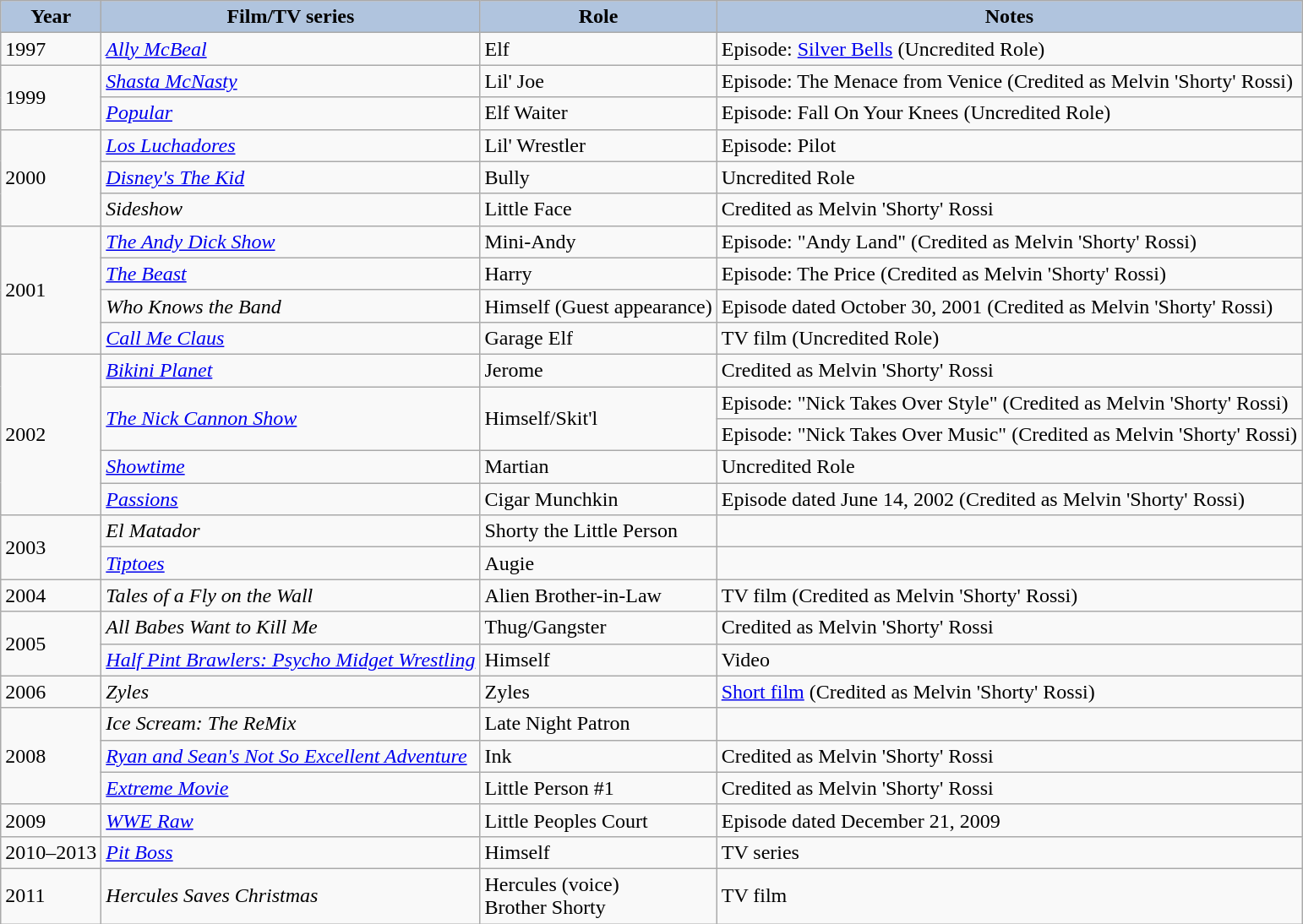<table class="wikitable">
<tr>
<th style="background:#B0C4DE;">Year</th>
<th style="background:#B0C4DE;">Film/TV series</th>
<th style="background:#B0C4DE;">Role</th>
<th style="background:#B0C4DE;">Notes</th>
</tr>
<tr>
<td>1997</td>
<td><em><a href='#'>Ally McBeal</a></em></td>
<td>Elf</td>
<td>Episode: <a href='#'>Silver Bells</a> (Uncredited Role)</td>
</tr>
<tr>
<td rowspan=2>1999</td>
<td><em><a href='#'>Shasta McNasty</a></em></td>
<td>Lil' Joe</td>
<td>Episode: The Menace from Venice (Credited as Melvin 'Shorty' Rossi)</td>
</tr>
<tr>
<td><em><a href='#'>Popular</a></em></td>
<td>Elf Waiter</td>
<td>Episode: Fall On Your Knees (Uncredited Role)</td>
</tr>
<tr>
<td rowspan=3>2000</td>
<td><em><a href='#'>Los Luchadores</a></em></td>
<td>Lil' Wrestler</td>
<td>Episode: Pilot</td>
</tr>
<tr>
<td><em><a href='#'>Disney's The Kid</a></em></td>
<td>Bully</td>
<td>Uncredited Role</td>
</tr>
<tr>
<td><em>Sideshow</em></td>
<td>Little Face</td>
<td>Credited as Melvin 'Shorty' Rossi</td>
</tr>
<tr>
<td rowspan=4>2001</td>
<td><em><a href='#'>The Andy Dick Show</a></em></td>
<td>Mini-Andy</td>
<td>Episode: "Andy Land" (Credited as Melvin 'Shorty' Rossi)</td>
</tr>
<tr>
<td><em><a href='#'>The Beast</a></em></td>
<td>Harry</td>
<td>Episode: The Price (Credited as Melvin 'Shorty' Rossi)</td>
</tr>
<tr>
<td><em>Who Knows the Band</em></td>
<td>Himself (Guest appearance)</td>
<td>Episode dated October 30, 2001 (Credited as Melvin 'Shorty' Rossi)</td>
</tr>
<tr>
<td><em><a href='#'>Call Me Claus</a></em></td>
<td>Garage Elf</td>
<td>TV film (Uncredited Role)</td>
</tr>
<tr>
<td rowspan=5>2002</td>
<td><em><a href='#'>Bikini Planet</a></em></td>
<td>Jerome</td>
<td>Credited as Melvin 'Shorty' Rossi</td>
</tr>
<tr>
<td rowspan=2><em><a href='#'>The Nick Cannon Show</a></em></td>
<td rowspan=2>Himself/Skit'l</td>
<td>Episode: "Nick Takes Over Style" (Credited as Melvin 'Shorty' Rossi)</td>
</tr>
<tr>
<td>Episode: "Nick Takes Over Music" (Credited as Melvin 'Shorty' Rossi)</td>
</tr>
<tr>
<td><em><a href='#'>Showtime</a></em></td>
<td>Martian</td>
<td>Uncredited Role</td>
</tr>
<tr>
<td><em><a href='#'>Passions</a></em></td>
<td>Cigar Munchkin</td>
<td>Episode dated June 14, 2002 (Credited as Melvin 'Shorty' Rossi)</td>
</tr>
<tr>
<td rowspan=2>2003</td>
<td><em>El Matador</em></td>
<td>Shorty the Little Person</td>
<td></td>
</tr>
<tr>
<td><em><a href='#'>Tiptoes</a></em></td>
<td>Augie</td>
<td></td>
</tr>
<tr>
<td>2004</td>
<td><em>Tales of a Fly on the Wall</em></td>
<td>Alien Brother-in-Law</td>
<td>TV film (Credited as Melvin 'Shorty' Rossi)</td>
</tr>
<tr>
<td rowspan=2>2005</td>
<td><em>All Babes Want to Kill Me</em></td>
<td>Thug/Gangster</td>
<td>Credited as Melvin 'Shorty' Rossi</td>
</tr>
<tr>
<td><em><a href='#'>Half Pint Brawlers: Psycho Midget Wrestling</a></em></td>
<td>Himself</td>
<td>Video</td>
</tr>
<tr>
<td>2006</td>
<td><em>Zyles</em></td>
<td>Zyles</td>
<td><a href='#'>Short film</a> (Credited as Melvin 'Shorty' Rossi)</td>
</tr>
<tr>
<td rowspan=3>2008</td>
<td><em>Ice Scream: The ReMix</em></td>
<td>Late Night Patron</td>
<td></td>
</tr>
<tr>
<td><em><a href='#'>Ryan and Sean's Not So Excellent Adventure</a></em></td>
<td>Ink</td>
<td>Credited as Melvin 'Shorty' Rossi</td>
</tr>
<tr>
<td><em><a href='#'>Extreme Movie</a></em></td>
<td>Little Person #1</td>
<td>Credited as Melvin 'Shorty' Rossi</td>
</tr>
<tr>
<td>2009</td>
<td><em><a href='#'>WWE Raw</a></em></td>
<td>Little Peoples Court</td>
<td>Episode dated December 21, 2009</td>
</tr>
<tr>
<td>2010–2013</td>
<td><em><a href='#'>Pit Boss</a></em></td>
<td>Himself</td>
<td>TV series</td>
</tr>
<tr>
<td>2011</td>
<td><em>Hercules Saves Christmas</em></td>
<td>Hercules (voice) <br>Brother Shorty</td>
<td>TV film</td>
</tr>
</table>
